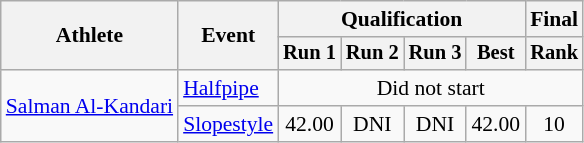<table class=wikitable style=font-size:90%;text-align:center>
<tr>
<th rowspan=2>Athlete</th>
<th rowspan=2>Event</th>
<th colspan=4>Qualification</th>
<th colspan=5>Final</th>
</tr>
<tr style=font-size:95%>
<th>Run 1</th>
<th>Run 2</th>
<th>Run 3</th>
<th>Best</th>
<th>Rank</th>
</tr>
<tr>
<td align=left rowspan=2><a href='#'>Salman Al-Kandari</a></td>
<td align=left><a href='#'>Halfpipe</a></td>
<td colspan=5>Did not start</td>
</tr>
<tr>
<td align=left><a href='#'>Slopestyle</a></td>
<td>42.00</td>
<td>DNI</td>
<td>DNI</td>
<td>42.00</td>
<td>10</td>
</tr>
</table>
